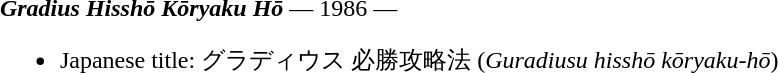<table class="toccolours" style="margin: 0 auto; width: 95%;">
<tr style="vertical-align: top;">
<td width="100%"><strong><em>Gradius Hisshō Kōryaku Hō</em></strong> — 1986 — <br><ul><li>Japanese title: グラディウス 必勝攻略法 (<em>Guradiusu hisshō kōryaku-hō</em>)</li></ul></td>
</tr>
</table>
